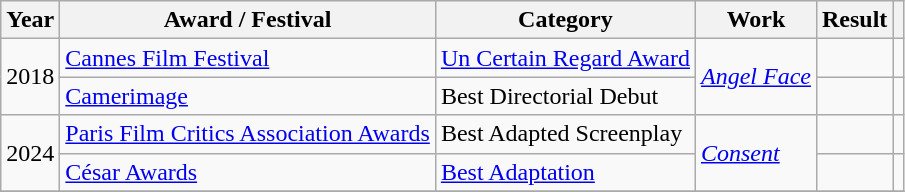<table class="wikitable sortable plainrowheaders">
<tr>
<th>Year</th>
<th>Award / Festival</th>
<th>Category</th>
<th>Work</th>
<th>Result</th>
<th scope="col" class="unsortable"></th>
</tr>
<tr>
<td rowspan=2>2018</td>
<td><a href='#'>Cannes Film Festival</a></td>
<td><a href='#'>Un Certain Regard Award</a></td>
<td rowspan=2><em><a href='#'>Angel Face</a></em></td>
<td></td>
<td></td>
</tr>
<tr>
<td><a href='#'>Camerimage</a></td>
<td>Best Directorial Debut</td>
<td></td>
<td></td>
</tr>
<tr>
<td rowspan=2>2024</td>
<td><a href='#'>Paris Film Critics Association Awards</a></td>
<td>Best Adapted Screenplay</td>
<td rowspan=2><em><a href='#'>Consent</a></em></td>
<td></td>
<td></td>
</tr>
<tr>
<td><a href='#'>César Awards</a></td>
<td><a href='#'>Best Adaptation</a></td>
<td></td>
<td></td>
</tr>
<tr>
</tr>
</table>
